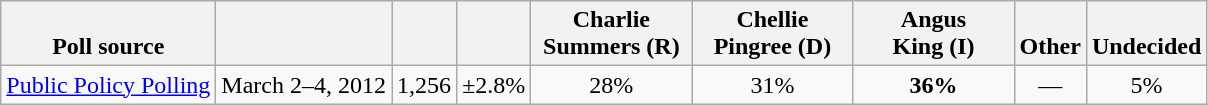<table class="wikitable" style="text-align:center">
<tr valign= bottom>
<th>Poll source</th>
<th></th>
<th></th>
<th></th>
<th style="width:100px;">Charlie<br>Summers (R)</th>
<th style="width:100px;">Chellie<br>Pingree (D)</th>
<th style="width:100px;">Angus<br>King (I)</th>
<th>Other</th>
<th>Undecided</th>
</tr>
<tr>
<td align=left><a href='#'>Public Policy Polling</a></td>
<td>March 2–4, 2012</td>
<td>1,256</td>
<td>±2.8%</td>
<td>28%</td>
<td>31%</td>
<td><strong>36%</strong></td>
<td>—</td>
<td>5%</td>
</tr>
</table>
